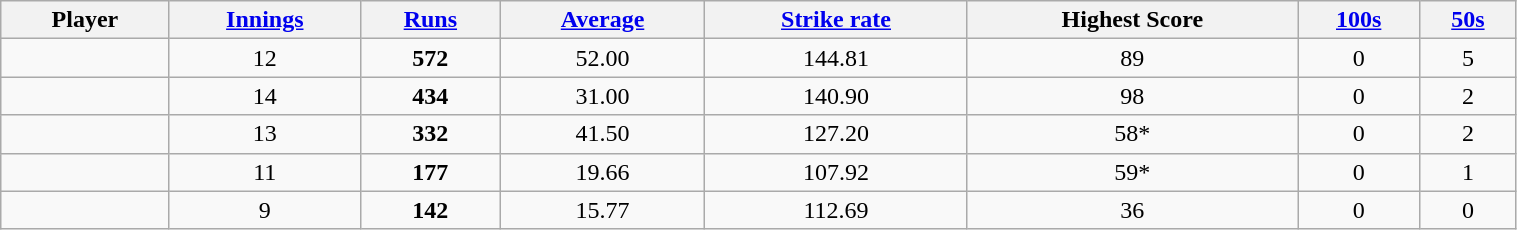<table class="wikitable sortable" align="center" style="text-align: center; font-size: 100%; width:80%">
<tr>
<th>Player</th>
<th><a href='#'>Innings</a></th>
<th><a href='#'>Runs</a></th>
<th><a href='#'>Average</a></th>
<th><a href='#'>Strike rate</a></th>
<th>Highest Score</th>
<th><a href='#'>100s</a></th>
<th><a href='#'>50s</a></th>
</tr>
<tr>
<td></td>
<td>12</td>
<td><strong>572</strong></td>
<td>52.00</td>
<td>144.81</td>
<td>89</td>
<td>0</td>
<td>5</td>
</tr>
<tr>
<td></td>
<td>14</td>
<td><strong>434</strong></td>
<td>31.00</td>
<td>140.90</td>
<td>98</td>
<td>0</td>
<td>2</td>
</tr>
<tr>
<td></td>
<td>13</td>
<td><strong>332</strong></td>
<td>41.50</td>
<td>127.20</td>
<td>58*</td>
<td>0</td>
<td>2</td>
</tr>
<tr>
<td></td>
<td>11</td>
<td><strong>177</strong></td>
<td>19.66</td>
<td>107.92</td>
<td>59*</td>
<td>0</td>
<td>1</td>
</tr>
<tr>
<td></td>
<td>9</td>
<td><strong>142</strong></td>
<td>15.77</td>
<td>112.69</td>
<td>36</td>
<td>0</td>
<td>0</td>
</tr>
</table>
